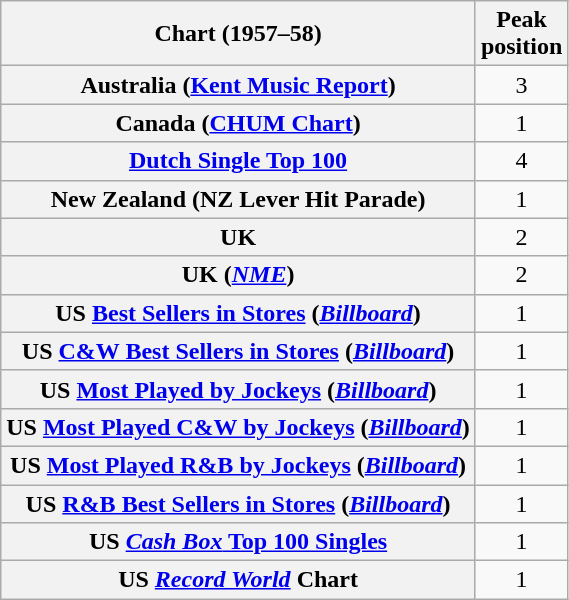<table class="wikitable sortable plainrowheaders" style="text-align:center;">
<tr>
<th scope="col">Chart (1957–58)</th>
<th scope="col">Peak<br>position</th>
</tr>
<tr>
<th scope="row">Australia (<a href='#'>Kent Music Report</a>)</th>
<td>3</td>
</tr>
<tr>
<th scope="row">Canada (<a href='#'>CHUM Chart</a>)</th>
<td>1</td>
</tr>
<tr>
<th scope="row"><a href='#'>Dutch Single Top 100</a></th>
<td>4</td>
</tr>
<tr>
<th scope="row">New Zealand (NZ Lever Hit Parade)</th>
<td>1</td>
</tr>
<tr>
<th scope="row">UK</th>
<td align="center">2</td>
</tr>
<tr>
<th scope="row">UK (<em><a href='#'>NME</a></em>)</th>
<td>2</td>
</tr>
<tr>
<th scope="row">US <a href='#'>Best Sellers in Stores</a> (<em><a href='#'>Billboard</a></em>)</th>
<td align="center">1</td>
</tr>
<tr>
<th scope="row">US <a href='#'>C&W Best Sellers in Stores</a> (<em><a href='#'>Billboard</a></em>)</th>
<td align="center">1</td>
</tr>
<tr>
<th scope="row">US <a href='#'>Most Played by Jockeys</a> (<em><a href='#'>Billboard</a></em>)</th>
<td align="center">1</td>
</tr>
<tr>
<th scope="row">US <a href='#'>Most Played C&W by Jockeys</a> (<em><a href='#'>Billboard</a></em>)</th>
<td align="center">1</td>
</tr>
<tr>
<th scope="row">US <a href='#'>Most Played R&B by Jockeys</a> (<em><a href='#'>Billboard</a></em>)</th>
<td align="center">1</td>
</tr>
<tr>
<th scope="row">US <a href='#'>R&B Best Sellers in Stores</a> (<em><a href='#'>Billboard</a></em>)</th>
<td align="center">1</td>
</tr>
<tr>
<th scope="row">US <a href='#'><em>Cash Box</em> Top 100 Singles</a></th>
<td>1</td>
</tr>
<tr>
<th scope="row">US <em><a href='#'>Record World</a></em> Chart</th>
<td>1</td>
</tr>
</table>
